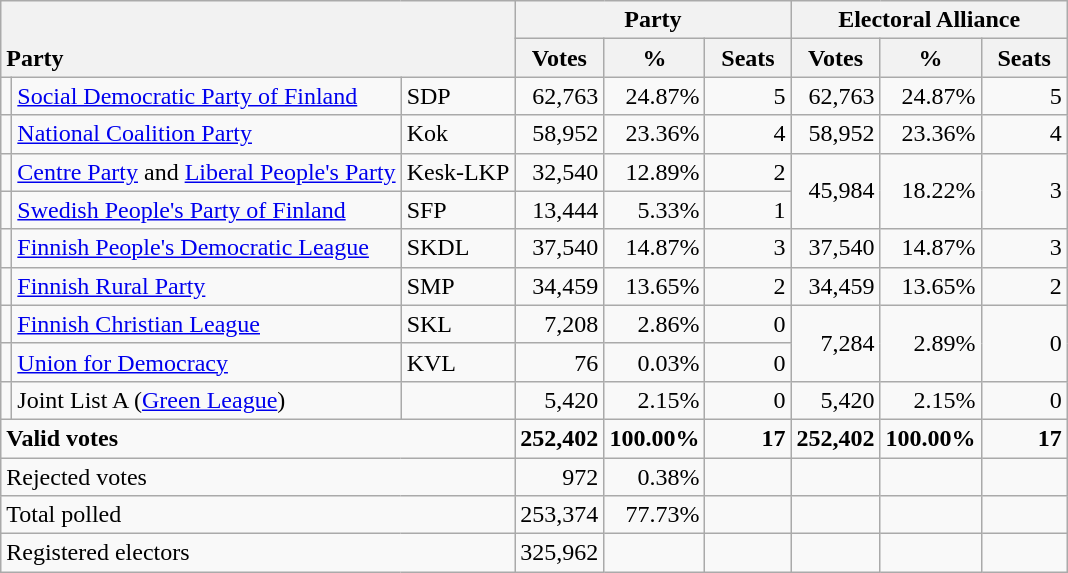<table class="wikitable" border="1" style="text-align:right;">
<tr>
<th style="text-align:left;" valign=bottom rowspan=2 colspan=3>Party</th>
<th colspan=3>Party</th>
<th colspan=3>Electoral Alliance</th>
</tr>
<tr>
<th align=center valign=bottom width="50">Votes</th>
<th align=center valign=bottom width="50">%</th>
<th align=center valign=bottom width="50">Seats</th>
<th align=center valign=bottom width="50">Votes</th>
<th align=center valign=bottom width="50">%</th>
<th align=center valign=bottom width="50">Seats</th>
</tr>
<tr>
<td></td>
<td align=left style="white-space: nowrap;"><a href='#'>Social Democratic Party of Finland</a></td>
<td align=left>SDP</td>
<td>62,763</td>
<td>24.87%</td>
<td>5</td>
<td>62,763</td>
<td>24.87%</td>
<td>5</td>
</tr>
<tr>
<td></td>
<td align=left><a href='#'>National Coalition Party</a></td>
<td align=left>Kok</td>
<td>58,952</td>
<td>23.36%</td>
<td>4</td>
<td>58,952</td>
<td>23.36%</td>
<td>4</td>
</tr>
<tr>
<td></td>
<td align=left><a href='#'>Centre Party</a> and <a href='#'>Liberal People's Party</a></td>
<td align=left>Kesk-LKP</td>
<td>32,540</td>
<td>12.89%</td>
<td>2</td>
<td rowspan=2>45,984</td>
<td rowspan=2>18.22%</td>
<td rowspan=2>3</td>
</tr>
<tr>
<td></td>
<td align=left><a href='#'>Swedish People's Party of Finland</a></td>
<td align=left>SFP</td>
<td>13,444</td>
<td>5.33%</td>
<td>1</td>
</tr>
<tr>
<td></td>
<td align=left><a href='#'>Finnish People's Democratic League</a></td>
<td align=left>SKDL</td>
<td>37,540</td>
<td>14.87%</td>
<td>3</td>
<td>37,540</td>
<td>14.87%</td>
<td>3</td>
</tr>
<tr>
<td></td>
<td align=left><a href='#'>Finnish Rural Party</a></td>
<td align=left>SMP</td>
<td>34,459</td>
<td>13.65%</td>
<td>2</td>
<td>34,459</td>
<td>13.65%</td>
<td>2</td>
</tr>
<tr>
<td></td>
<td align=left><a href='#'>Finnish Christian League</a></td>
<td align=left>SKL</td>
<td>7,208</td>
<td>2.86%</td>
<td>0</td>
<td rowspan=2>7,284</td>
<td rowspan=2>2.89%</td>
<td rowspan=2>0</td>
</tr>
<tr>
<td></td>
<td align=left><a href='#'>Union for Democracy</a></td>
<td align=left>KVL</td>
<td>76</td>
<td>0.03%</td>
<td>0</td>
</tr>
<tr>
<td></td>
<td align=left>Joint List A (<a href='#'>Green League</a>)</td>
<td align=left></td>
<td>5,420</td>
<td>2.15%</td>
<td>0</td>
<td>5,420</td>
<td>2.15%</td>
<td>0</td>
</tr>
<tr style="font-weight:bold">
<td align=left colspan=3>Valid votes</td>
<td>252,402</td>
<td>100.00%</td>
<td>17</td>
<td>252,402</td>
<td>100.00%</td>
<td>17</td>
</tr>
<tr>
<td align=left colspan=3>Rejected votes</td>
<td>972</td>
<td>0.38%</td>
<td></td>
<td></td>
<td></td>
<td></td>
</tr>
<tr>
<td align=left colspan=3>Total polled</td>
<td>253,374</td>
<td>77.73%</td>
<td></td>
<td></td>
<td></td>
<td></td>
</tr>
<tr>
<td align=left colspan=3>Registered electors</td>
<td>325,962</td>
<td></td>
<td></td>
<td></td>
<td></td>
<td></td>
</tr>
</table>
